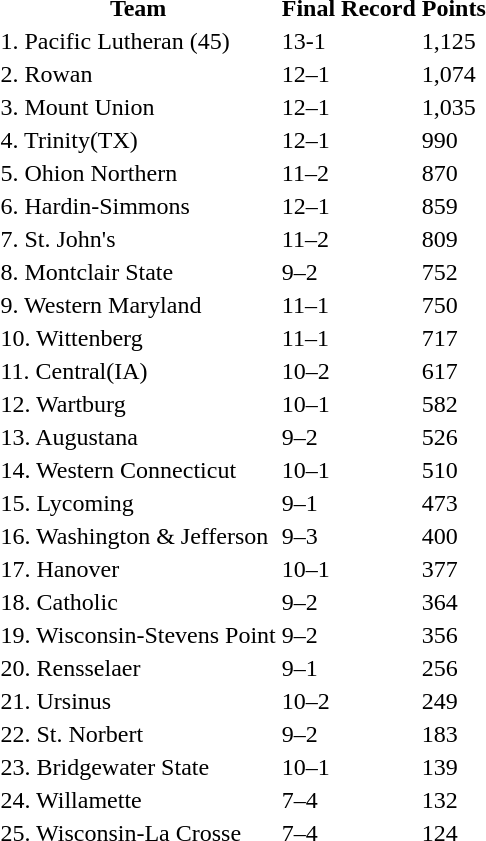<table>
<tr>
<th>Team</th>
<th>Final Record</th>
<th>Points</th>
</tr>
<tr>
<td>1. Pacific Lutheran (45)</td>
<td>13-1</td>
<td>1,125</td>
</tr>
<tr>
<td>2. Rowan</td>
<td>12–1</td>
<td>1,074</td>
</tr>
<tr>
<td>3. Mount Union</td>
<td>12–1</td>
<td>1,035</td>
</tr>
<tr>
<td>4. Trinity(TX)</td>
<td>12–1</td>
<td>990</td>
</tr>
<tr>
<td>5. Ohion Northern</td>
<td>11–2</td>
<td>870</td>
</tr>
<tr>
<td>6. Hardin-Simmons</td>
<td>12–1</td>
<td>859</td>
</tr>
<tr>
<td>7. St. John's</td>
<td>11–2</td>
<td>809</td>
</tr>
<tr>
<td>8. Montclair State</td>
<td>9–2</td>
<td>752</td>
</tr>
<tr>
<td>9. Western Maryland</td>
<td>11–1</td>
<td>750</td>
</tr>
<tr>
<td>10. Wittenberg</td>
<td>11–1</td>
<td>717</td>
</tr>
<tr>
<td>11. Central(IA)</td>
<td>10–2</td>
<td>617</td>
</tr>
<tr>
<td>12. Wartburg</td>
<td>10–1</td>
<td>582</td>
</tr>
<tr>
<td>13. Augustana</td>
<td>9–2</td>
<td>526</td>
</tr>
<tr>
<td>14. Western Connecticut</td>
<td>10–1</td>
<td>510</td>
</tr>
<tr>
<td>15. Lycoming</td>
<td>9–1</td>
<td>473</td>
</tr>
<tr>
<td>16. Washington & Jefferson</td>
<td>9–3</td>
<td>400</td>
</tr>
<tr>
<td>17. Hanover</td>
<td>10–1</td>
<td>377</td>
</tr>
<tr>
<td>18. Catholic</td>
<td>9–2</td>
<td>364</td>
</tr>
<tr>
<td>19. Wisconsin-Stevens Point</td>
<td>9–2</td>
<td>356</td>
</tr>
<tr>
<td>20. Rensselaer</td>
<td>9–1</td>
<td>256</td>
</tr>
<tr>
<td>21. Ursinus</td>
<td>10–2</td>
<td>249</td>
</tr>
<tr>
<td>22. St. Norbert</td>
<td>9–2</td>
<td>183</td>
</tr>
<tr>
<td>23. Bridgewater State</td>
<td>10–1</td>
<td>139</td>
</tr>
<tr>
<td>24. Willamette</td>
<td>7–4</td>
<td>132</td>
</tr>
<tr>
<td>25. Wisconsin-La Crosse</td>
<td>7–4</td>
<td>124</td>
</tr>
</table>
